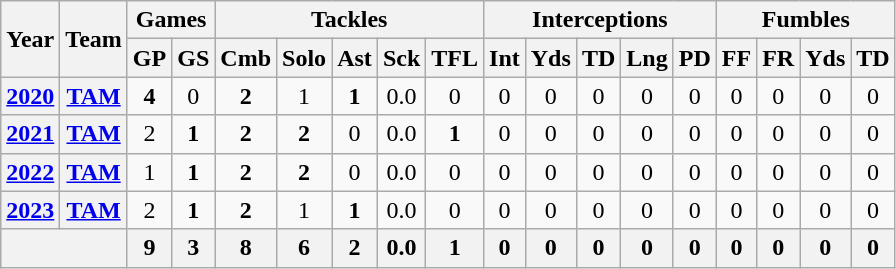<table class="wikitable" style="text-align:center">
<tr>
<th rowspan="2">Year</th>
<th rowspan="2">Team</th>
<th colspan="2">Games</th>
<th colspan="5">Tackles</th>
<th colspan="5">Interceptions</th>
<th colspan="4">Fumbles</th>
</tr>
<tr>
<th>GP</th>
<th>GS</th>
<th>Cmb</th>
<th>Solo</th>
<th>Ast</th>
<th>Sck</th>
<th>TFL</th>
<th>Int</th>
<th>Yds</th>
<th>TD</th>
<th>Lng</th>
<th>PD</th>
<th>FF</th>
<th>FR</th>
<th>Yds</th>
<th>TD</th>
</tr>
<tr>
<th><a href='#'>2020</a></th>
<th><a href='#'>TAM</a></th>
<td><strong>4</strong></td>
<td>0</td>
<td><strong>2</strong></td>
<td>1</td>
<td><strong>1</strong></td>
<td>0.0</td>
<td>0</td>
<td>0</td>
<td>0</td>
<td>0</td>
<td>0</td>
<td>0</td>
<td>0</td>
<td>0</td>
<td>0</td>
<td>0</td>
</tr>
<tr>
<th><a href='#'>2021</a></th>
<th><a href='#'>TAM</a></th>
<td>2</td>
<td><strong>1</strong></td>
<td><strong>2</strong></td>
<td><strong>2</strong></td>
<td>0</td>
<td>0.0</td>
<td><strong>1</strong></td>
<td>0</td>
<td>0</td>
<td>0</td>
<td>0</td>
<td>0</td>
<td>0</td>
<td>0</td>
<td>0</td>
<td>0</td>
</tr>
<tr>
<th><a href='#'>2022</a></th>
<th><a href='#'>TAM</a></th>
<td>1</td>
<td><strong>1</strong></td>
<td><strong>2</strong></td>
<td><strong>2</strong></td>
<td>0</td>
<td>0.0</td>
<td>0</td>
<td>0</td>
<td>0</td>
<td>0</td>
<td>0</td>
<td>0</td>
<td>0</td>
<td>0</td>
<td>0</td>
<td>0</td>
</tr>
<tr>
<th><a href='#'>2023</a></th>
<th><a href='#'>TAM</a></th>
<td>2</td>
<td><strong>1</strong></td>
<td><strong>2</strong></td>
<td>1</td>
<td><strong>1</strong></td>
<td>0.0</td>
<td>0</td>
<td>0</td>
<td>0</td>
<td>0</td>
<td>0</td>
<td>0</td>
<td>0</td>
<td>0</td>
<td>0</td>
<td>0</td>
</tr>
<tr>
<th colspan="2"></th>
<th>9</th>
<th>3</th>
<th>8</th>
<th>6</th>
<th>2</th>
<th>0.0</th>
<th>1</th>
<th>0</th>
<th>0</th>
<th>0</th>
<th>0</th>
<th>0</th>
<th>0</th>
<th>0</th>
<th>0</th>
<th>0</th>
</tr>
</table>
